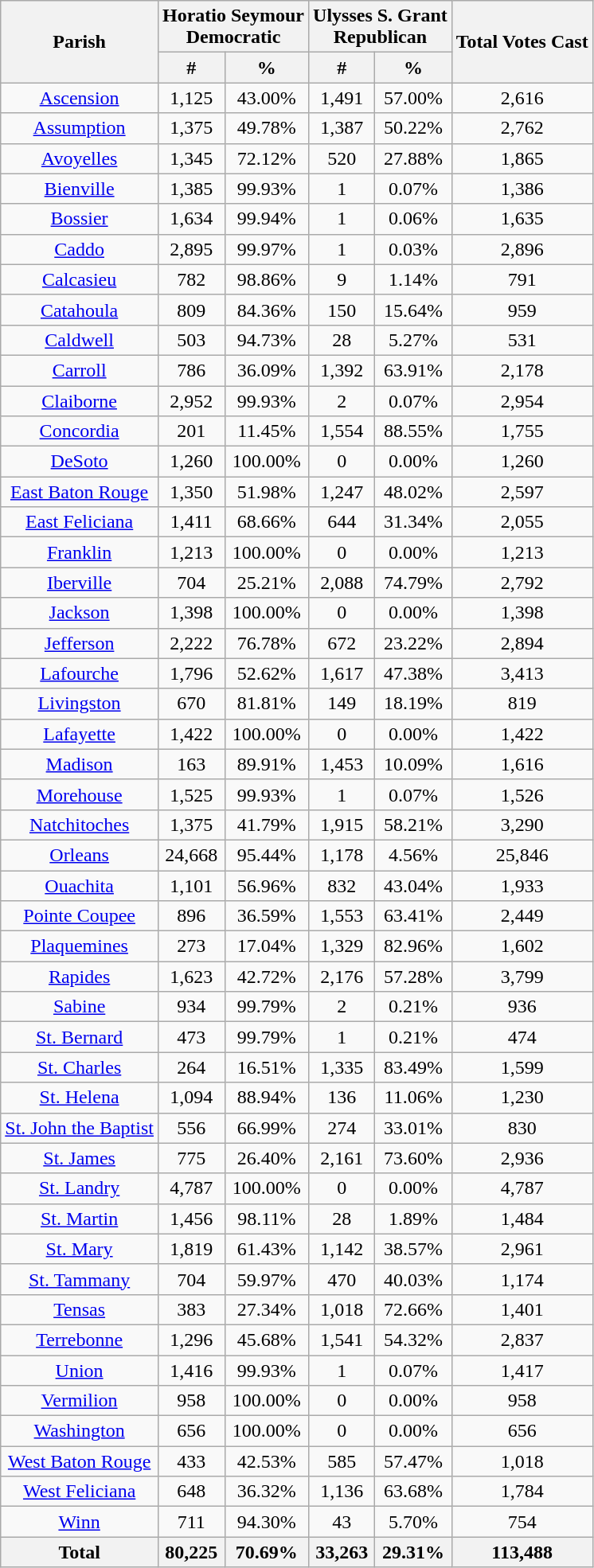<table class="wikitable sortable">
<tr>
<th rowspan="2">Parish</th>
<th colspan="2">Horatio Seymour<br>Democratic</th>
<th colspan="2">Ulysses S. Grant<br>Republican</th>
<th rowspan="2">Total Votes Cast</th>
</tr>
<tr style="text-align:center;">
<th>#</th>
<th>%</th>
<th>#</th>
<th>%</th>
</tr>
<tr style="text-align:center;">
<td><a href='#'>Ascension</a></td>
<td>1,125</td>
<td>43.00%</td>
<td>1,491</td>
<td>57.00%</td>
<td>2,616</td>
</tr>
<tr style="text-align:center;">
<td><a href='#'>Assumption</a></td>
<td>1,375</td>
<td>49.78%</td>
<td>1,387</td>
<td>50.22%</td>
<td>2,762</td>
</tr>
<tr style="text-align:center;">
<td><a href='#'>Avoyelles</a></td>
<td>1,345</td>
<td>72.12%</td>
<td>520</td>
<td>27.88%</td>
<td>1,865</td>
</tr>
<tr style="text-align:center;">
<td><a href='#'>Bienville</a></td>
<td>1,385</td>
<td>99.93%</td>
<td>1</td>
<td>0.07%</td>
<td>1,386</td>
</tr>
<tr style="text-align:center;">
<td><a href='#'>Bossier</a></td>
<td>1,634</td>
<td>99.94%</td>
<td>1</td>
<td>0.06%</td>
<td>1,635</td>
</tr>
<tr style="text-align:center;">
<td><a href='#'>Caddo</a></td>
<td>2,895</td>
<td>99.97%</td>
<td>1</td>
<td>0.03%</td>
<td>2,896</td>
</tr>
<tr style="text-align:center;">
<td><a href='#'>Calcasieu</a></td>
<td>782</td>
<td>98.86%</td>
<td>9</td>
<td>1.14%</td>
<td>791</td>
</tr>
<tr style="text-align:center;">
<td><a href='#'>Catahoula</a></td>
<td>809</td>
<td>84.36%</td>
<td>150</td>
<td>15.64%</td>
<td>959</td>
</tr>
<tr style="text-align:center;">
<td><a href='#'>Caldwell</a></td>
<td>503</td>
<td>94.73%</td>
<td>28</td>
<td>5.27%</td>
<td>531</td>
</tr>
<tr style="text-align:center;">
<td><a href='#'>Carroll</a></td>
<td>786</td>
<td>36.09%</td>
<td>1,392</td>
<td>63.91%</td>
<td>2,178</td>
</tr>
<tr style="text-align:center;">
<td><a href='#'>Claiborne</a></td>
<td>2,952</td>
<td>99.93%</td>
<td>2</td>
<td>0.07%</td>
<td>2,954</td>
</tr>
<tr style="text-align:center;">
<td><a href='#'>Concordia</a></td>
<td>201</td>
<td>11.45%</td>
<td>1,554</td>
<td>88.55%</td>
<td>1,755</td>
</tr>
<tr style="text-align:center;">
<td><a href='#'>DeSoto</a></td>
<td>1,260</td>
<td>100.00%</td>
<td>0</td>
<td>0.00%</td>
<td>1,260</td>
</tr>
<tr style="text-align:center;">
<td><a href='#'>East Baton Rouge</a></td>
<td>1,350</td>
<td>51.98%</td>
<td>1,247</td>
<td>48.02%</td>
<td>2,597</td>
</tr>
<tr style="text-align:center;">
<td><a href='#'>East Feliciana</a></td>
<td>1,411</td>
<td>68.66%</td>
<td>644</td>
<td>31.34%</td>
<td>2,055</td>
</tr>
<tr style="text-align:center;">
<td><a href='#'>Franklin</a></td>
<td>1,213</td>
<td>100.00%</td>
<td>0</td>
<td>0.00%</td>
<td>1,213</td>
</tr>
<tr style="text-align:center;">
<td><a href='#'>Iberville</a></td>
<td>704</td>
<td>25.21%</td>
<td>2,088</td>
<td>74.79%</td>
<td>2,792</td>
</tr>
<tr style="text-align:center;">
<td><a href='#'>Jackson</a></td>
<td>1,398</td>
<td>100.00%</td>
<td>0</td>
<td>0.00%</td>
<td>1,398</td>
</tr>
<tr style="text-align:center;">
<td><a href='#'>Jefferson</a></td>
<td>2,222</td>
<td>76.78%</td>
<td>672</td>
<td>23.22%</td>
<td>2,894</td>
</tr>
<tr style="text-align:center;">
<td><a href='#'>Lafourche</a></td>
<td>1,796</td>
<td>52.62%</td>
<td>1,617</td>
<td>47.38%</td>
<td>3,413</td>
</tr>
<tr style="text-align:center;">
<td><a href='#'>Livingston</a></td>
<td>670</td>
<td>81.81%</td>
<td>149</td>
<td>18.19%</td>
<td>819</td>
</tr>
<tr style="text-align:center;">
<td><a href='#'>Lafayette</a></td>
<td>1,422</td>
<td>100.00%</td>
<td>0</td>
<td>0.00%</td>
<td>1,422</td>
</tr>
<tr style="text-align:center;">
<td><a href='#'>Madison</a></td>
<td>163</td>
<td>89.91%</td>
<td>1,453</td>
<td>10.09%</td>
<td>1,616</td>
</tr>
<tr style="text-align:center;">
<td><a href='#'>Morehouse</a></td>
<td>1,525</td>
<td>99.93%</td>
<td>1</td>
<td>0.07%</td>
<td>1,526</td>
</tr>
<tr style="text-align:center;">
<td><a href='#'>Natchitoches</a></td>
<td>1,375</td>
<td>41.79%</td>
<td>1,915</td>
<td>58.21%</td>
<td>3,290</td>
</tr>
<tr style="text-align:center;">
<td><a href='#'>Orleans</a></td>
<td>24,668</td>
<td>95.44%</td>
<td>1,178</td>
<td>4.56%</td>
<td>25,846</td>
</tr>
<tr style="text-align:center;">
<td><a href='#'>Ouachita</a></td>
<td>1,101</td>
<td>56.96%</td>
<td>832</td>
<td>43.04%</td>
<td>1,933</td>
</tr>
<tr style="text-align:center;">
<td><a href='#'>Pointe Coupee</a></td>
<td>896</td>
<td>36.59%</td>
<td>1,553</td>
<td>63.41%</td>
<td>2,449</td>
</tr>
<tr style="text-align:center;">
<td><a href='#'>Plaquemines</a></td>
<td>273</td>
<td>17.04%</td>
<td>1,329</td>
<td>82.96%</td>
<td>1,602</td>
</tr>
<tr style="text-align:center;">
<td><a href='#'>Rapides</a></td>
<td>1,623</td>
<td>42.72%</td>
<td>2,176</td>
<td>57.28%</td>
<td>3,799</td>
</tr>
<tr style="text-align:center;">
<td><a href='#'>Sabine</a></td>
<td>934</td>
<td>99.79%</td>
<td>2</td>
<td>0.21%</td>
<td>936</td>
</tr>
<tr style="text-align:center;">
<td><a href='#'>St. Bernard</a></td>
<td>473</td>
<td>99.79%</td>
<td>1</td>
<td>0.21%</td>
<td>474</td>
</tr>
<tr style="text-align:center;">
<td><a href='#'>St. Charles</a></td>
<td>264</td>
<td>16.51%</td>
<td>1,335</td>
<td>83.49%</td>
<td>1,599</td>
</tr>
<tr style="text-align:center;">
<td><a href='#'>St. Helena</a></td>
<td>1,094</td>
<td>88.94%</td>
<td>136</td>
<td>11.06%</td>
<td>1,230</td>
</tr>
<tr style="text-align:center;">
<td><a href='#'>St. John the Baptist</a></td>
<td>556</td>
<td>66.99%</td>
<td>274</td>
<td>33.01%</td>
<td>830</td>
</tr>
<tr style="text-align:center;">
<td><a href='#'>St. James</a></td>
<td>775</td>
<td>26.40%</td>
<td>2,161</td>
<td>73.60%</td>
<td>2,936</td>
</tr>
<tr style="text-align:center;">
<td><a href='#'>St. Landry</a></td>
<td>4,787</td>
<td>100.00%</td>
<td>0</td>
<td>0.00%</td>
<td>4,787</td>
</tr>
<tr style="text-align:center;">
<td><a href='#'>St. Martin</a></td>
<td>1,456</td>
<td>98.11%</td>
<td>28</td>
<td>1.89%</td>
<td>1,484</td>
</tr>
<tr style="text-align:center;">
<td><a href='#'>St. Mary</a></td>
<td>1,819</td>
<td>61.43%</td>
<td>1,142</td>
<td>38.57%</td>
<td>2,961</td>
</tr>
<tr style="text-align:center;">
<td><a href='#'>St. Tammany</a></td>
<td>704</td>
<td>59.97%</td>
<td>470</td>
<td>40.03%</td>
<td>1,174</td>
</tr>
<tr style="text-align:center;">
<td><a href='#'>Tensas</a></td>
<td>383</td>
<td>27.34%</td>
<td>1,018</td>
<td>72.66%</td>
<td>1,401</td>
</tr>
<tr style="text-align:center;">
<td><a href='#'>Terrebonne</a></td>
<td>1,296</td>
<td>45.68%</td>
<td>1,541</td>
<td>54.32%</td>
<td>2,837</td>
</tr>
<tr style="text-align:center;">
<td><a href='#'>Union</a></td>
<td>1,416</td>
<td>99.93%</td>
<td>1</td>
<td>0.07%</td>
<td>1,417</td>
</tr>
<tr style="text-align:center;">
<td><a href='#'>Vermilion</a></td>
<td>958</td>
<td>100.00%</td>
<td>0</td>
<td>0.00%</td>
<td>958</td>
</tr>
<tr style="text-align:center;">
<td><a href='#'>Washington</a></td>
<td>656</td>
<td>100.00%</td>
<td>0</td>
<td>0.00%</td>
<td>656</td>
</tr>
<tr style="text-align:center;">
<td><a href='#'>West Baton Rouge</a></td>
<td>433</td>
<td>42.53%</td>
<td>585</td>
<td>57.47%</td>
<td>1,018</td>
</tr>
<tr style="text-align:center;">
<td><a href='#'>West Feliciana</a></td>
<td>648</td>
<td>36.32%</td>
<td>1,136</td>
<td>63.68%</td>
<td>1,784</td>
</tr>
<tr style="text-align:center;">
<td><a href='#'>Winn</a></td>
<td>711</td>
<td>94.30%</td>
<td>43</td>
<td>5.70%</td>
<td>754</td>
</tr>
<tr style="text-align:center;">
<th>Total</th>
<th>80,225</th>
<th>70.69%</th>
<th>33,263</th>
<th>29.31%</th>
<th>113,488</th>
</tr>
</table>
